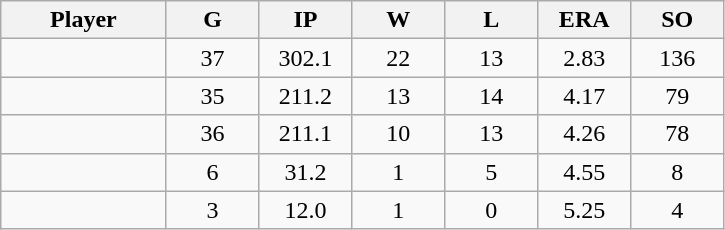<table class="wikitable sortable">
<tr>
<th bgcolor="#DDDDFF" width="16%">Player</th>
<th bgcolor="#DDDDFF" width="9%">G</th>
<th bgcolor="#DDDDFF" width="9%">IP</th>
<th bgcolor="#DDDDFF" width="9%">W</th>
<th bgcolor="#DDDDFF" width="9%">L</th>
<th bgcolor="#DDDDFF" width="9%">ERA</th>
<th bgcolor="#DDDDFF" width="9%">SO</th>
</tr>
<tr align="center">
<td></td>
<td>37</td>
<td>302.1</td>
<td>22</td>
<td>13</td>
<td>2.83</td>
<td>136</td>
</tr>
<tr align="center">
<td></td>
<td>35</td>
<td>211.2</td>
<td>13</td>
<td>14</td>
<td>4.17</td>
<td>79</td>
</tr>
<tr align="center">
<td></td>
<td>36</td>
<td>211.1</td>
<td>10</td>
<td>13</td>
<td>4.26</td>
<td>78</td>
</tr>
<tr align="center">
<td></td>
<td>6</td>
<td>31.2</td>
<td>1</td>
<td>5</td>
<td>4.55</td>
<td>8</td>
</tr>
<tr align="center">
<td></td>
<td>3</td>
<td>12.0</td>
<td>1</td>
<td>0</td>
<td>5.25</td>
<td>4</td>
</tr>
</table>
